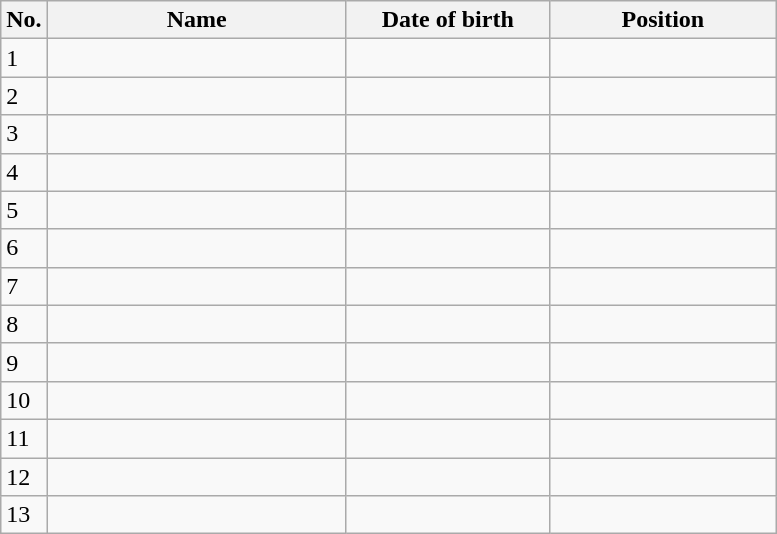<table class=wikitable sortable style=font-size:100%; text-align:center;>
<tr>
<th>No.</th>
<th style=width:12em>Name</th>
<th style=width:8em>Date of birth</th>
<th style=width:9em>Position</th>
</tr>
<tr>
<td>1</td>
<td align=left></td>
<td></td>
<td></td>
</tr>
<tr>
<td>2</td>
<td align=left></td>
<td></td>
<td></td>
</tr>
<tr>
<td>3</td>
<td align=left></td>
<td></td>
<td></td>
</tr>
<tr>
<td>4</td>
<td align=left></td>
<td></td>
<td></td>
</tr>
<tr>
<td>5</td>
<td align=left></td>
<td></td>
<td></td>
</tr>
<tr>
<td>6</td>
<td align=left></td>
<td></td>
<td></td>
</tr>
<tr>
<td>7</td>
<td align=left></td>
<td></td>
<td></td>
</tr>
<tr>
<td>8</td>
<td align=left></td>
<td></td>
<td></td>
</tr>
<tr>
<td>9</td>
<td align=left></td>
<td></td>
<td></td>
</tr>
<tr>
<td>10</td>
<td align=left></td>
<td></td>
<td></td>
</tr>
<tr>
<td>11</td>
<td align=left></td>
<td></td>
<td></td>
</tr>
<tr>
<td>12</td>
<td align=left></td>
<td></td>
<td></td>
</tr>
<tr>
<td>13</td>
<td align=left></td>
<td></td>
<td></td>
</tr>
</table>
